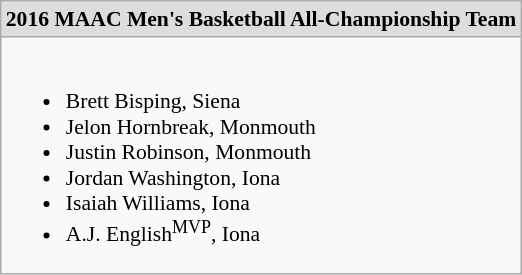<table class="wikitable" style="white-space:nowrap; font-size:90%;">
<tr>
<td style="text-align:center; background:#ddd;"><strong>2016 MAAC Men's Basketball All-Championship Team</strong> </td>
</tr>
<tr>
<td><br><ul><li>Brett Bisping, Siena</li><li>Jelon Hornbreak, Monmouth</li><li>Justin Robinson, Monmouth</li><li>Jordan Washington, Iona</li><li>Isaiah Williams, Iona</li><li>A.J. English<sup>MVP</sup>, Iona</li></ul></td>
</tr>
</table>
